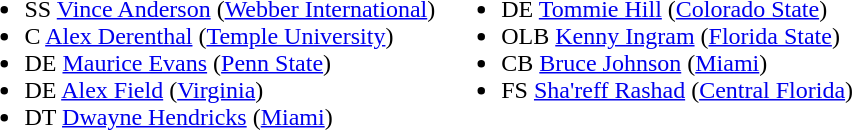<table>
<tr>
<td valign="top"><br><ul><li>SS <a href='#'>Vince Anderson</a> (<a href='#'>Webber International</a>)</li><li>C <a href='#'>Alex Derenthal</a> (<a href='#'>Temple University</a>)</li><li>DE <a href='#'>Maurice Evans</a> (<a href='#'>Penn State</a>)</li><li>DE <a href='#'>Alex Field</a> (<a href='#'>Virginia</a>)</li><li>DT <a href='#'>Dwayne Hendricks</a> (<a href='#'>Miami</a>)</li></ul></td>
<td valign="top"><br><ul><li>DE <a href='#'>Tommie Hill</a> (<a href='#'>Colorado State</a>)</li><li>OLB <a href='#'>Kenny Ingram</a> (<a href='#'>Florida State</a>)</li><li>CB <a href='#'>Bruce Johnson</a> (<a href='#'>Miami</a>)</li><li>FS <a href='#'>Sha'reff Rashad</a> (<a href='#'>Central Florida</a>)</li></ul></td>
</tr>
</table>
